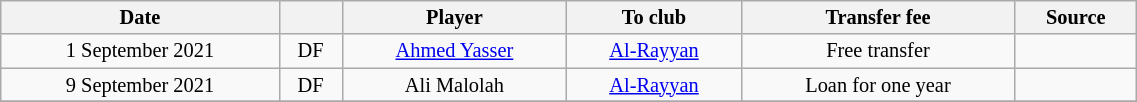<table class="wikitable sortable" style="width:60%; text-align:center; font-size:85%; text-align:centre;">
<tr>
<th>Date</th>
<th></th>
<th>Player</th>
<th>To club</th>
<th>Transfer fee</th>
<th>Source</th>
</tr>
<tr>
<td>1 September 2021</td>
<td>DF</td>
<td> <a href='#'>Ahmed Yasser</a></td>
<td><a href='#'>Al-Rayyan</a></td>
<td>Free transfer</td>
<td></td>
</tr>
<tr>
<td>9 September 2021</td>
<td>DF</td>
<td> Ali Malolah</td>
<td><a href='#'>Al-Rayyan</a></td>
<td>Loan for one year</td>
<td></td>
</tr>
<tr>
</tr>
</table>
